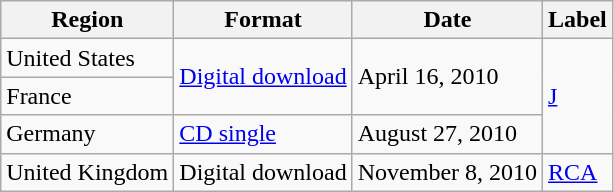<table class="wikitable">
<tr>
<th>Region</th>
<th>Format</th>
<th>Date</th>
<th>Label</th>
</tr>
<tr>
<td scope="row">United States</td>
<td rowspan="2"><a href='#'>Digital download</a></td>
<td rowspan="2">April 16, 2010</td>
<td rowspan="3"><a href='#'>J</a></td>
</tr>
<tr>
<td scope="row">France</td>
</tr>
<tr>
<td>Germany</td>
<td><a href='#'>CD single</a></td>
<td>August 27, 2010</td>
</tr>
<tr>
<td>United Kingdom</td>
<td>Digital download</td>
<td>November 8, 2010</td>
<td><a href='#'>RCA</a></td>
</tr>
</table>
